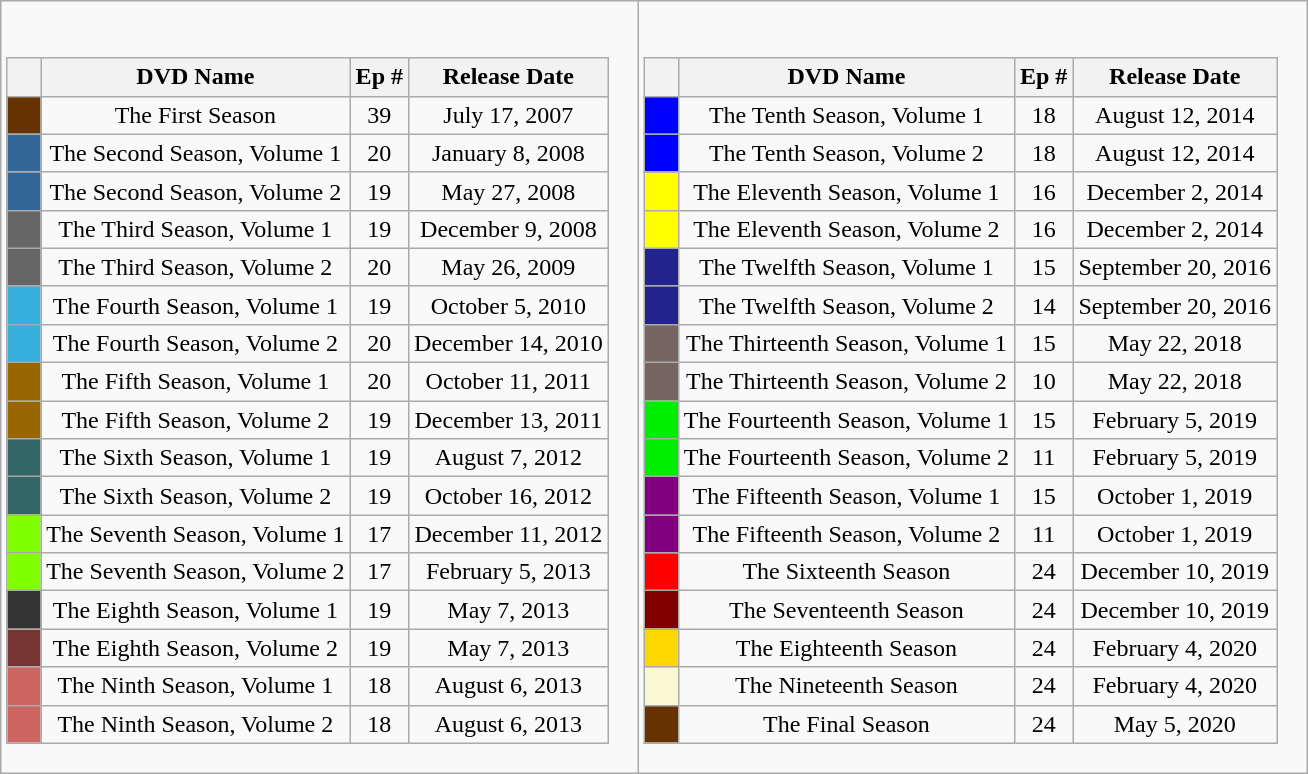<table class="wikitable plainrowheaders" style="text-align:center;">
<tr valign="top">
<td><br><table class="wikitable">
<tr>
<th></th>
<th>DVD Name</th>
<th>Ep #</th>
<th>Release Date</th>
</tr>
<tr>
<td width="15" bgcolor="#663300"></td>
<td>The First Season</td>
<td align="center">39</td>
<td>July 17, 2007</td>
</tr>
<tr>
<td width="15" bgcolor="#336699"></td>
<td>The Second Season, Volume 1</td>
<td align="center">20</td>
<td>January 8, 2008</td>
</tr>
<tr>
<td width="15" bgcolor="#336699"></td>
<td>The Second Season, Volume 2</td>
<td align="center">19</td>
<td>May 27, 2008</td>
</tr>
<tr>
<td width="15" bgcolor="#666667"></td>
<td>The Third Season, Volume 1</td>
<td align="center">19</td>
<td>December 9, 2008</td>
</tr>
<tr>
<td width="15" bgcolor="#666667"></td>
<td>The Third Season, Volume 2</td>
<td align="center">20</td>
<td>May 26, 2009</td>
</tr>
<tr>
<td width="15" bgcolor="#38B0DE"></td>
<td>The Fourth Season, Volume 1</td>
<td align="center">19</td>
<td>October 5, 2010</td>
</tr>
<tr>
<td width="15" bgcolor="#38B0DE"></td>
<td>The Fourth Season, Volume 2</td>
<td align="center">20</td>
<td>December 14, 2010</td>
</tr>
<tr>
<td width="15" bgcolor="#996600"></td>
<td>The Fifth Season, Volume 1</td>
<td align="center">20</td>
<td>October 11, 2011</td>
</tr>
<tr>
<td width="15" bgcolor="#996600"></td>
<td>The Fifth Season, Volume 2</td>
<td align="center">19</td>
<td>December 13, 2011</td>
</tr>
<tr>
<td width="15" bgcolor="#336666"></td>
<td>The Sixth Season, Volume 1</td>
<td align="center">19</td>
<td>August 7, 2012</td>
</tr>
<tr>
<td width="15" bgcolor="#336666"></td>
<td>The Sixth Season, Volume 2</td>
<td align="center">19</td>
<td>October 16, 2012</td>
</tr>
<tr>
<td width="15" bgcolor="#7fff00"></td>
<td>The Seventh Season, Volume 1</td>
<td align="center">17</td>
<td>December 11, 2012</td>
</tr>
<tr>
<td width="15" bgcolor="#7fff00"></td>
<td>The Seventh Season, Volume 2</td>
<td align="center">17</td>
<td>February 5, 2013</td>
</tr>
<tr>
<td width="15" bgcolor="#333333"></td>
<td>The Eighth Season, Volume 1</td>
<td align="center">19</td>
<td>May 7, 2013</td>
</tr>
<tr>
<td width="15" bgcolor="#773433"></td>
<td>The Eighth Season, Volume 2</td>
<td align="center">19</td>
<td>May 7, 2013</td>
</tr>
<tr>
<td width="15" bgcolor="#cd6660"></td>
<td>The Ninth Season, Volume 1</td>
<td align="center">18</td>
<td>August 6, 2013</td>
</tr>
<tr>
<td width="15" bgcolor="#cd6560"></td>
<td>The Ninth Season, Volume 2</td>
<td align="center">18</td>
<td>August 6, 2013</td>
</tr>
</table>
</td>
<td><br><table class="wikitable">
<tr>
<th></th>
<th>DVD Name</th>
<th>Ep #</th>
<th>Release Date</th>
</tr>
<tr>
<td width="15" bgcolor="#0000ff"></td>
<td>The Tenth Season, Volume 1</td>
<td align="center">18</td>
<td>August 12, 2014</td>
</tr>
<tr>
<td width="15" bgcolor="#0000ff"></td>
<td>The Tenth Season, Volume 2</td>
<td align="center">18</td>
<td>August 12, 2014</td>
</tr>
<tr>
<td width="15" bgcolor="#ffff00"></td>
<td>The Eleventh Season, Volume 1</td>
<td align="center">16</td>
<td>December 2, 2014</td>
</tr>
<tr>
<td width="15" bgcolor="#ffff00"></td>
<td>The Eleventh Season, Volume 2</td>
<td align="center">16</td>
<td>December 2, 2014</td>
</tr>
<tr>
<td width="15" bgcolor="#23238E"></td>
<td>The Twelfth Season, Volume 1</td>
<td align="center">15</td>
<td>September 20, 2016</td>
</tr>
<tr>
<td width="15" bgcolor="#23238E"></td>
<td>The Twelfth Season, Volume 2</td>
<td align="center">14</td>
<td>September 20, 2016</td>
</tr>
<tr>
<td width="15" bgcolor="#776660"></td>
<td>The Thirteenth Season, Volume 1</td>
<td align="center">15</td>
<td>May 22, 2018</td>
</tr>
<tr>
<td width="15" bgcolor="776660"></td>
<td>The Thirteenth Season, Volume 2</td>
<td align="center">10</td>
<td>May 22, 2018</td>
</tr>
<tr>
<td width="15" bgcolor="#green"></td>
<td>The Fourteenth Season, Volume 1</td>
<td align="center">15</td>
<td>February 5, 2019</td>
</tr>
<tr>
<td width="15" bgcolor="#green"></td>
<td>The Fourteenth Season, Volume 2</td>
<td align="center">11</td>
<td>February 5, 2019</td>
</tr>
<tr>
<td width="15" bgcolor="#800080"></td>
<td>The Fifteenth Season, Volume 1</td>
<td align="center">15</td>
<td>October 1, 2019</td>
</tr>
<tr>
<td width="15" bgcolor="#800080"></td>
<td>The Fifteenth Season, Volume 2</td>
<td align="center">11</td>
<td>October 1, 2019</td>
</tr>
<tr>
<td width="15" bgcolor="#FF0000"></td>
<td>The Sixteenth Season</td>
<td align="center">24</td>
<td>December 10, 2019</td>
</tr>
<tr>
<td width="15" bgcolor="#800000"></td>
<td>The Seventeenth Season</td>
<td align="center">24</td>
<td>December 10, 2019</td>
</tr>
<tr>
<td width="15" bgcolor="#FFD700"></td>
<td>The Eighteenth Season</td>
<td align="center">24</td>
<td>February 4, 2020</td>
</tr>
<tr>
<td width="15" bgcolor="#FAFAD2"></td>
<td>The Nineteenth Season</td>
<td align="center">24</td>
<td>February 4, 2020</td>
</tr>
<tr>
<td width="15" bgcolor="#663300"></td>
<td>The Final Season</td>
<td align="center">24</td>
<td>May 5, 2020</td>
</tr>
</table>
</td>
</tr>
</table>
